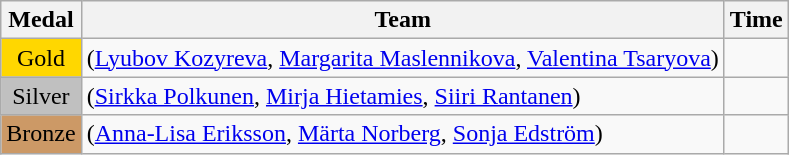<table class="wikitable">
<tr>
<th>Medal</th>
<th>Team</th>
<th>Time</th>
</tr>
<tr>
<td style="text-align:center;background-color:gold;">Gold</td>
<td> (<a href='#'>Lyubov Kozyreva</a>, <a href='#'>Margarita Maslennikova</a>, <a href='#'>Valentina Tsaryova</a>)</td>
</tr>
<tr>
<td style="text-align:center;background-color:silver;">Silver</td>
<td> (<a href='#'>Sirkka Polkunen</a>, <a href='#'>Mirja Hietamies</a>, <a href='#'>Siiri Rantanen</a>)</td>
<td></td>
</tr>
<tr>
<td style="text-align:center;background-color:#CC9966;">Bronze</td>
<td> (<a href='#'>Anna-Lisa Eriksson</a>, <a href='#'>Märta Norberg</a>, <a href='#'>Sonja Edström</a>)</td>
<td></td>
</tr>
</table>
